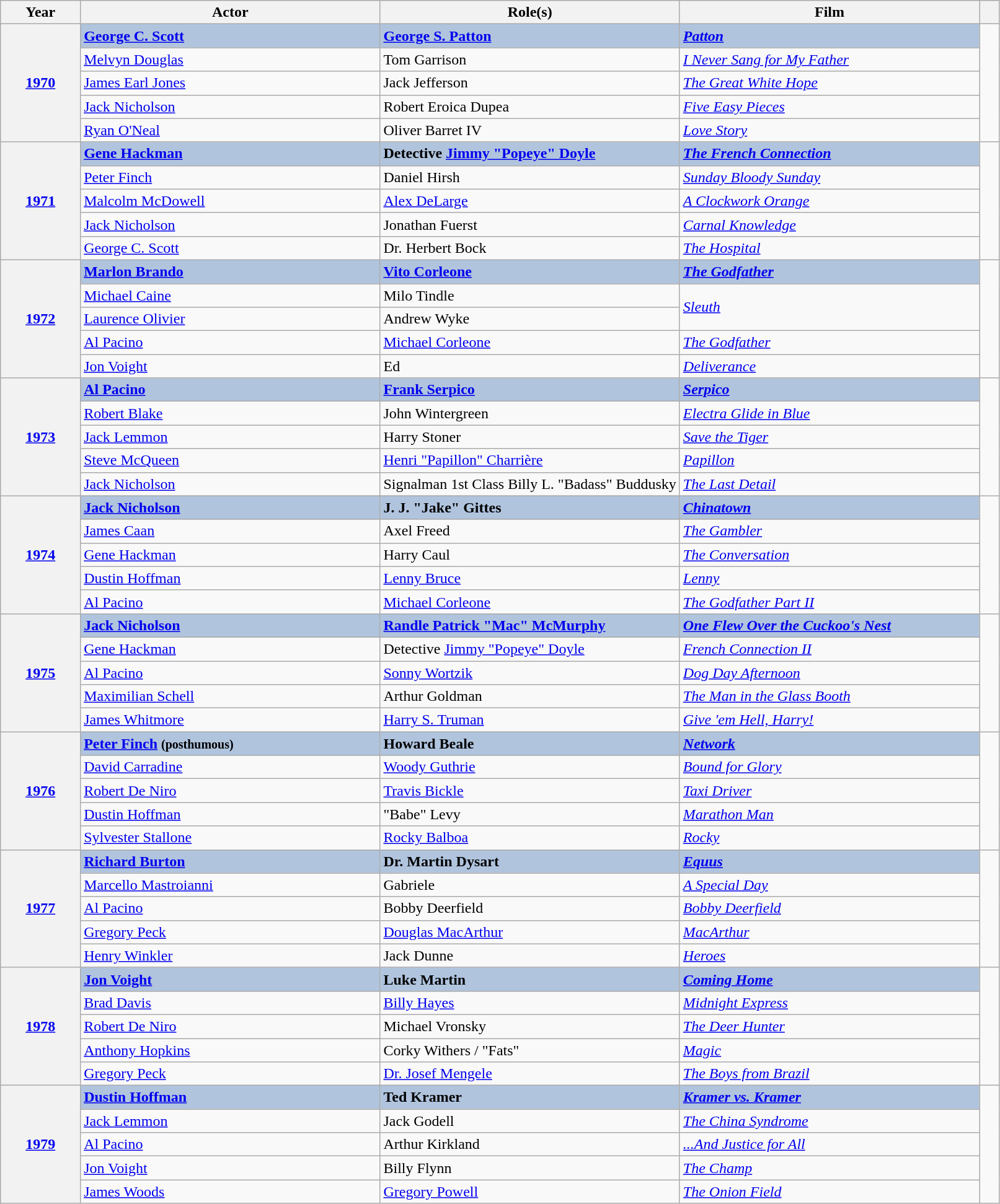<table class="wikitable sortable">
<tr>
<th scope="col" style="width:8%;">Year</th>
<th scope="col" style="width:30%;">Actor</th>
<th scope="col" style="width:30%;">Role(s)</th>
<th scope="col" style="width:30%;">Film</th>
<th scope="col" style="width:2%;" class="unsortable"></th>
</tr>
<tr>
<th rowspan="5" style="text-align:center;"><a href='#'>1970</a></th>
<td style="background:#B0C4DE;"><strong><a href='#'>George C. Scott</a></strong></td>
<td style="background:#B0C4DE;"><strong><a href='#'>George S. Patton</a></strong></td>
<td style="background:#B0C4DE;"><strong><em><a href='#'>Patton</a></em></strong></td>
<td rowspan=5></td>
</tr>
<tr>
<td><a href='#'>Melvyn Douglas</a></td>
<td>Tom Garrison</td>
<td><em><a href='#'>I Never Sang for My Father</a></em></td>
</tr>
<tr>
<td><a href='#'>James Earl Jones</a></td>
<td>Jack Jefferson</td>
<td><em><a href='#'>The Great White Hope</a></em></td>
</tr>
<tr>
<td><a href='#'>Jack Nicholson</a></td>
<td>Robert Eroica Dupea</td>
<td><em><a href='#'>Five Easy Pieces</a></em></td>
</tr>
<tr>
<td><a href='#'>Ryan O'Neal</a></td>
<td>Oliver Barret IV</td>
<td><em><a href='#'>Love Story</a></em></td>
</tr>
<tr>
<th rowspan="5" style="text-align:center;"><a href='#'>1971</a></th>
<td style="background:#B0C4DE;"><strong><a href='#'>Gene Hackman</a></strong></td>
<td style="background:#B0C4DE;"><strong>Detective <a href='#'>Jimmy "Popeye" Doyle</a></strong></td>
<td style="background:#B0C4DE;"><strong><em><a href='#'>The French Connection</a></em></strong></td>
<td rowspan=5></td>
</tr>
<tr>
<td><a href='#'>Peter Finch</a></td>
<td>Daniel Hirsh</td>
<td><em><a href='#'>Sunday Bloody Sunday</a></em></td>
</tr>
<tr>
<td><a href='#'>Malcolm McDowell</a></td>
<td><a href='#'>Alex DeLarge</a></td>
<td><em><a href='#'>A Clockwork Orange</a></em></td>
</tr>
<tr>
<td><a href='#'>Jack Nicholson</a></td>
<td>Jonathan Fuerst</td>
<td><em><a href='#'>Carnal Knowledge</a></em></td>
</tr>
<tr>
<td><a href='#'>George C. Scott</a></td>
<td>Dr. Herbert Bock</td>
<td><em><a href='#'>The Hospital</a></em></td>
</tr>
<tr>
<th rowspan="5" style="text-align:center;"><a href='#'>1972</a></th>
<td style="background:#B0C4DE;"><strong><a href='#'>Marlon Brando</a></strong></td>
<td style="background:#B0C4DE;"><strong><a href='#'>Vito Corleone</a></strong></td>
<td style="background:#B0C4DE;"><strong><em><a href='#'>The Godfather</a></em></strong></td>
<td rowspan=5></td>
</tr>
<tr>
<td><a href='#'>Michael Caine</a></td>
<td>Milo Tindle</td>
<td rowspan=2><em><a href='#'>Sleuth</a></em></td>
</tr>
<tr>
<td><a href='#'>Laurence Olivier</a></td>
<td>Andrew Wyke</td>
</tr>
<tr>
<td><a href='#'>Al Pacino</a></td>
<td><a href='#'>Michael Corleone</a></td>
<td><em><a href='#'>The Godfather</a></em></td>
</tr>
<tr>
<td><a href='#'>Jon Voight</a></td>
<td>Ed</td>
<td><em><a href='#'>Deliverance</a></em></td>
</tr>
<tr>
<th rowspan="5" style="text-align:center;"><a href='#'>1973</a></th>
<td style="background:#B0C4DE;"><strong><a href='#'>Al Pacino</a></strong></td>
<td style="background:#B0C4DE;"><strong><a href='#'>Frank Serpico</a></strong></td>
<td style="background:#B0C4DE;"><strong><em><a href='#'>Serpico</a></em></strong></td>
<td rowspan=5></td>
</tr>
<tr>
<td><a href='#'>Robert Blake</a></td>
<td>John Wintergreen</td>
<td><em><a href='#'>Electra Glide in Blue</a></em></td>
</tr>
<tr>
<td><a href='#'>Jack Lemmon</a></td>
<td>Harry Stoner</td>
<td><em><a href='#'>Save the Tiger</a></em></td>
</tr>
<tr>
<td><a href='#'>Steve McQueen</a></td>
<td><a href='#'>Henri "Papillon" Charrière</a></td>
<td><em><a href='#'>Papillon</a></em></td>
</tr>
<tr>
<td><a href='#'>Jack Nicholson</a></td>
<td>Signalman 1st Class Billy L. "Badass" Buddusky</td>
<td><em><a href='#'>The Last Detail</a></em></td>
</tr>
<tr>
<th rowspan="5" style="text-align:center;"><a href='#'>1974</a></th>
<td style="background:#B0C4DE;"><strong><a href='#'>Jack Nicholson</a></strong></td>
<td style="background:#B0C4DE;"><strong>J. J. "Jake" Gittes</strong></td>
<td style="background:#B0C4DE;"><strong><em><a href='#'>Chinatown</a></em></strong></td>
<td rowspan=5></td>
</tr>
<tr>
<td><a href='#'>James Caan</a></td>
<td>Axel Freed</td>
<td><em><a href='#'>The Gambler</a></em></td>
</tr>
<tr>
<td><a href='#'>Gene Hackman</a></td>
<td>Harry Caul</td>
<td><em><a href='#'>The Conversation</a></em></td>
</tr>
<tr>
<td><a href='#'>Dustin Hoffman</a></td>
<td><a href='#'>Lenny Bruce</a></td>
<td><em><a href='#'>Lenny</a></em></td>
</tr>
<tr>
<td><a href='#'>Al Pacino</a></td>
<td><a href='#'>Michael Corleone</a></td>
<td><em><a href='#'>The Godfather Part II</a></em></td>
</tr>
<tr>
<th rowspan="5" style="text-align:center;"><a href='#'>1975</a></th>
<td style="background:#B0C4DE;"><strong><a href='#'>Jack Nicholson</a></strong></td>
<td style="background:#B0C4DE;"><strong><a href='#'>Randle Patrick "Mac" McMurphy</a></strong></td>
<td style="background:#B0C4DE;"><strong><em><a href='#'>One Flew Over the Cuckoo's Nest</a></em></strong></td>
<td rowspan=5></td>
</tr>
<tr>
<td><a href='#'>Gene Hackman</a></td>
<td>Detective <a href='#'>Jimmy "Popeye" Doyle</a></td>
<td><em><a href='#'>French Connection II</a></em></td>
</tr>
<tr>
<td><a href='#'>Al Pacino</a></td>
<td><a href='#'>Sonny Wortzik</a></td>
<td><em><a href='#'>Dog Day Afternoon</a></em></td>
</tr>
<tr>
<td><a href='#'>Maximilian Schell</a></td>
<td>Arthur Goldman</td>
<td><em><a href='#'>The Man in the Glass Booth</a></em></td>
</tr>
<tr>
<td><a href='#'>James Whitmore</a></td>
<td><a href='#'>Harry S. Truman</a></td>
<td><em><a href='#'>Give 'em Hell, Harry!</a></em></td>
</tr>
<tr>
<th rowspan="5" style="text-align:center;"><a href='#'>1976</a></th>
<td style="background:#B0C4DE;"><strong><a href='#'>Peter Finch</a> <small>(posthumous)</small></strong></td>
<td style="background:#B0C4DE;"><strong>Howard Beale</strong></td>
<td style="background:#B0C4DE;"><strong><em><a href='#'>Network</a></em></strong></td>
<td rowspan=5></td>
</tr>
<tr>
<td><a href='#'>David Carradine</a></td>
<td><a href='#'>Woody Guthrie</a></td>
<td><em><a href='#'>Bound for Glory</a></em></td>
</tr>
<tr>
<td><a href='#'>Robert De Niro</a></td>
<td><a href='#'>Travis Bickle</a></td>
<td><em><a href='#'>Taxi Driver</a></em></td>
</tr>
<tr>
<td><a href='#'>Dustin Hoffman</a></td>
<td>"Babe" Levy</td>
<td><em><a href='#'>Marathon Man</a></em></td>
</tr>
<tr>
<td><a href='#'>Sylvester Stallone</a></td>
<td><a href='#'>Rocky Balboa</a></td>
<td><em><a href='#'>Rocky</a></em></td>
</tr>
<tr>
<th rowspan="5" style="text-align:center;"><a href='#'>1977</a></th>
<td style="background:#B0C4DE;"><strong><a href='#'>Richard Burton</a></strong></td>
<td style="background:#B0C4DE;"><strong>Dr. Martin Dysart</strong></td>
<td style="background:#B0C4DE;"><strong><em><a href='#'>Equus</a></em></strong></td>
<td rowspan=5></td>
</tr>
<tr>
<td><a href='#'>Marcello Mastroianni</a></td>
<td>Gabriele</td>
<td><em><a href='#'>A Special Day</a></em></td>
</tr>
<tr>
<td><a href='#'>Al Pacino</a></td>
<td>Bobby Deerfield</td>
<td><em><a href='#'>Bobby Deerfield</a></em></td>
</tr>
<tr>
<td><a href='#'>Gregory Peck</a></td>
<td><a href='#'>Douglas MacArthur</a></td>
<td><em><a href='#'>MacArthur</a></em></td>
</tr>
<tr>
<td><a href='#'>Henry Winkler</a></td>
<td>Jack Dunne</td>
<td><em><a href='#'>Heroes</a></em></td>
</tr>
<tr>
<th rowspan="5" style="text-align:center;"><a href='#'>1978</a></th>
<td style="background:#B0C4DE;"><strong><a href='#'>Jon Voight</a></strong></td>
<td style="background:#B0C4DE;"><strong>Luke Martin</strong></td>
<td style="background:#B0C4DE;"><strong><em><a href='#'>Coming Home</a></em></strong></td>
<td rowspan=5></td>
</tr>
<tr>
<td><a href='#'>Brad Davis</a></td>
<td><a href='#'>Billy Hayes</a></td>
<td><em><a href='#'>Midnight Express</a></em></td>
</tr>
<tr>
<td><a href='#'>Robert De Niro</a></td>
<td>Michael Vronsky</td>
<td><em><a href='#'>The Deer Hunter</a></em></td>
</tr>
<tr>
<td><a href='#'>Anthony Hopkins</a></td>
<td>Corky Withers / "Fats"</td>
<td><em><a href='#'>Magic</a></em></td>
</tr>
<tr>
<td><a href='#'>Gregory Peck</a></td>
<td><a href='#'>Dr. Josef Mengele</a></td>
<td><em><a href='#'>The Boys from Brazil</a></em></td>
</tr>
<tr>
<th rowspan="5" style="text-align:center;"><a href='#'>1979</a></th>
<td style="background:#B0C4DE;"><strong><a href='#'>Dustin Hoffman</a></strong></td>
<td style="background:#B0C4DE;"><strong>Ted Kramer</strong></td>
<td style="background:#B0C4DE;"><strong><em><a href='#'>Kramer vs. Kramer</a></em></strong></td>
<td rowspan=5></td>
</tr>
<tr>
<td><a href='#'>Jack Lemmon</a></td>
<td>Jack Godell</td>
<td><em><a href='#'>The China Syndrome</a></em></td>
</tr>
<tr>
<td><a href='#'>Al Pacino</a></td>
<td>Arthur Kirkland</td>
<td><em><a href='#'>...And Justice for All</a></em></td>
</tr>
<tr>
<td><a href='#'>Jon Voight</a></td>
<td>Billy Flynn</td>
<td><em><a href='#'>The Champ</a></em></td>
</tr>
<tr>
<td><a href='#'>James Woods</a></td>
<td><a href='#'>Gregory Powell</a></td>
<td><em><a href='#'>The Onion Field</a></em></td>
</tr>
</table>
